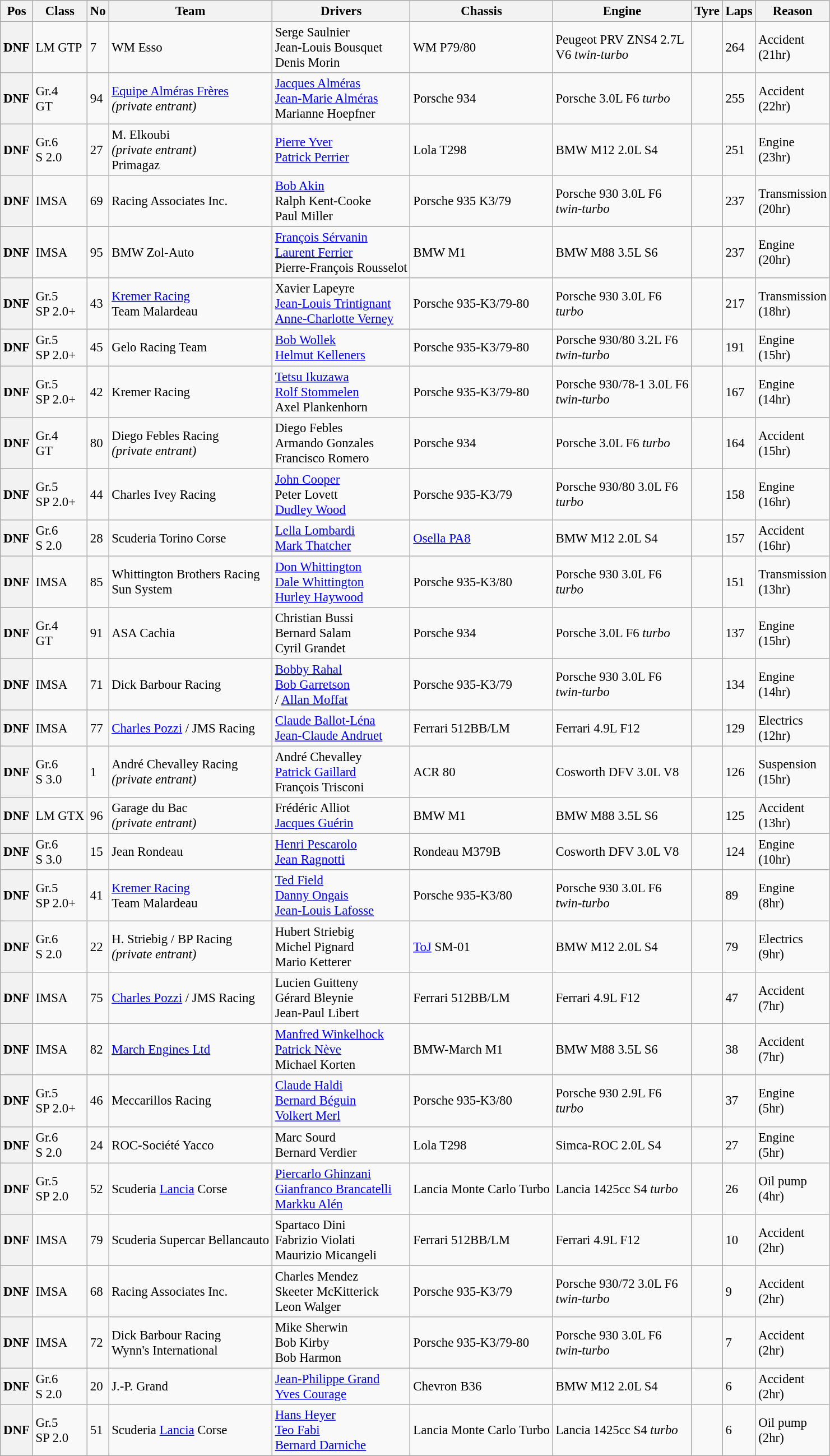<table class="wikitable" style="font-size: 95%;">
<tr>
<th>Pos</th>
<th>Class</th>
<th>No</th>
<th>Team</th>
<th>Drivers</th>
<th>Chassis</th>
<th>Engine</th>
<th>Tyre</th>
<th>Laps</th>
<th>Reason</th>
</tr>
<tr>
<th>DNF</th>
<td>LM GTP</td>
<td>7</td>
<td> WM Esso</td>
<td> Serge Saulnier<br> Jean-Louis Bousquet <br> Denis Morin</td>
<td>WM P79/80</td>
<td>Peugeot PRV ZNS4 2.7L<br> V6 <em>twin-turbo</em></td>
<td></td>
<td>264</td>
<td>Accident<br>(21hr)</td>
</tr>
<tr>
<th>DNF</th>
<td>Gr.4<br>GT</td>
<td>94</td>
<td> <a href='#'>Equipe Alméras Frères</a> <br><em>(private entrant)</em></td>
<td> <a href='#'>Jacques Alméras</a><br> <a href='#'>Jean-Marie Alméras</a><br> Marianne Hoepfner</td>
<td>Porsche 934</td>
<td>Porsche 3.0L F6 <em>turbo</em></td>
<td></td>
<td>255</td>
<td>Accident<br>(22hr)</td>
</tr>
<tr>
<th>DNF</th>
<td>Gr.6<br>S 2.0</td>
<td>27</td>
<td> M. Elkoubi<br><em>(private entrant)</em> <br> Primagaz</td>
<td> <a href='#'>Pierre Yver</a> <br> <a href='#'>Patrick Perrier</a></td>
<td>Lola T298</td>
<td>BMW M12 2.0L S4</td>
<td></td>
<td>251</td>
<td>Engine<br>(23hr)</td>
</tr>
<tr>
<th>DNF</th>
<td>IMSA</td>
<td>69</td>
<td> Racing Associates Inc.</td>
<td> <a href='#'>Bob Akin</a><br> Ralph Kent-Cooke<br> Paul Miller</td>
<td>Porsche 935 K3/79</td>
<td>Porsche 930 3.0L F6 <br><em>twin-turbo</em></td>
<td></td>
<td>237</td>
<td>Transmission<br>(20hr)</td>
</tr>
<tr>
<th>DNF</th>
<td>IMSA</td>
<td>95</td>
<td> BMW Zol-Auto</td>
<td> <a href='#'>François Sérvanin</a><br> <a href='#'>Laurent Ferrier</a><br> Pierre-François Rousselot</td>
<td>BMW M1</td>
<td>BMW M88 3.5L S6</td>
<td></td>
<td>237</td>
<td>Engine<br>(20hr)</td>
</tr>
<tr>
<th>DNF</th>
<td>Gr.5<br>SP 2.0+</td>
<td>43</td>
<td> <a href='#'>Kremer Racing</a><br> Team Malardeau</td>
<td> Xavier Lapeyre<br> <a href='#'>Jean-Louis Trintignant</a><br> <a href='#'>Anne-Charlotte Verney</a></td>
<td>Porsche 935-K3/79-80</td>
<td>Porsche 930 3.0L F6 <br><em>turbo</em></td>
<td></td>
<td>217</td>
<td>Transmission<br>(18hr)</td>
</tr>
<tr>
<th>DNF</th>
<td>Gr.5<br>SP 2.0+</td>
<td>45</td>
<td> Gelo Racing Team</td>
<td> <a href='#'>Bob Wollek</a><br> <a href='#'>Helmut Kelleners</a></td>
<td>Porsche 935-K3/79-80</td>
<td>Porsche 930/80 3.2L F6 <br><em>twin-turbo</em></td>
<td></td>
<td>191</td>
<td>Engine<br>(15hr)</td>
</tr>
<tr>
<th>DNF</th>
<td>Gr.5<br>SP 2.0+</td>
<td>42</td>
<td> Kremer Racing</td>
<td> <a href='#'>Tetsu Ikuzawa</a><br> <a href='#'>Rolf Stommelen</a><br>  Axel Plankenhorn</td>
<td>Porsche 935-K3/79-80</td>
<td>Porsche 930/78-1 3.0L F6 <br><em>twin-turbo</em></td>
<td></td>
<td>167</td>
<td>Engine<br>(14hr)</td>
</tr>
<tr>
<th>DNF</th>
<td>Gr.4<br>GT</td>
<td>80</td>
<td> Diego Febles Racing<br><em>(private entrant)</em></td>
<td> Diego Febles<br> Armando Gonzales<br>  Francisco Romero</td>
<td>Porsche 934</td>
<td>Porsche 3.0L F6 <em>turbo</em></td>
<td></td>
<td>164</td>
<td>Accident<br>(15hr)</td>
</tr>
<tr>
<th>DNF</th>
<td>Gr.5<br>SP 2.0+</td>
<td>44</td>
<td> Charles Ivey Racing</td>
<td> <a href='#'>John Cooper</a><br> Peter Lovett<br> <a href='#'>Dudley Wood</a></td>
<td>Porsche 935-K3/79</td>
<td>Porsche 930/80 3.0L F6 <br><em>turbo</em></td>
<td></td>
<td>158</td>
<td>Engine<br>(16hr)</td>
</tr>
<tr>
<th>DNF</th>
<td>Gr.6<br>S 2.0</td>
<td>28</td>
<td> Scuderia Torino Corse</td>
<td> <a href='#'>Lella Lombardi</a><br> <a href='#'>Mark Thatcher</a></td>
<td><a href='#'>Osella PA8</a></td>
<td>BMW M12 2.0L S4</td>
<td></td>
<td>157</td>
<td>Accident<br>(16hr)</td>
</tr>
<tr>
<th>DNF</th>
<td>IMSA</td>
<td>85</td>
<td> Whittington Brothers Racing <br> Sun System</td>
<td> <a href='#'>Don Whittington</a><br>  <a href='#'>Dale Whittington</a><br> <a href='#'>Hurley Haywood</a></td>
<td>Porsche 935-K3/80</td>
<td>Porsche 930 3.0L F6 <br><em>turbo</em></td>
<td></td>
<td>151</td>
<td>Transmission<br>(13hr)</td>
</tr>
<tr>
<th>DNF</th>
<td>Gr.4<br>GT</td>
<td>91</td>
<td> ASA Cachia</td>
<td> Christian Bussi<br> Bernard Salam<br>  Cyril Grandet</td>
<td>Porsche 934</td>
<td>Porsche 3.0L F6 <em>turbo</em></td>
<td></td>
<td>137</td>
<td>Engine<br>(15hr)</td>
</tr>
<tr>
<th>DNF</th>
<td>IMSA</td>
<td>71</td>
<td> Dick Barbour Racing</td>
<td> <a href='#'>Bobby Rahal</a><br> <a href='#'>Bob Garretson</a><br> / <a href='#'>Allan Moffat</a></td>
<td>Porsche 935-K3/79</td>
<td>Porsche 930 3.0L F6 <br><em>twin-turbo</em></td>
<td></td>
<td>134</td>
<td>Engine<br>(14hr)</td>
</tr>
<tr>
<th>DNF</th>
<td>IMSA</td>
<td>77</td>
<td> <a href='#'>Charles Pozzi</a> / JMS Racing</td>
<td> <a href='#'>Claude Ballot-Léna</a> <br> <a href='#'>Jean-Claude Andruet</a></td>
<td>Ferrari 512BB/LM</td>
<td>Ferrari 4.9L F12</td>
<td></td>
<td>129</td>
<td>Electrics<br>(12hr)</td>
</tr>
<tr>
<th>DNF</th>
<td>Gr.6<br>S 3.0</td>
<td>1</td>
<td> André Chevalley Racing<br><em>(private entrant)</em></td>
<td> André Chevalley<br> <a href='#'>Patrick Gaillard</a><br> François Trisconi</td>
<td>ACR 80</td>
<td>Cosworth DFV 3.0L V8</td>
<td></td>
<td>126</td>
<td>Suspension<br>(15hr)</td>
</tr>
<tr>
<th>DNF</th>
<td>LM GTX</td>
<td>96</td>
<td> Garage du Bac<br><em>(private entrant)</em></td>
<td> Frédéric Alliot<br> <a href='#'>Jacques Guérin</a></td>
<td>BMW M1</td>
<td>BMW M88 3.5L S6</td>
<td></td>
<td>125</td>
<td>Accident<br>(13hr)</td>
</tr>
<tr>
<th>DNF</th>
<td>Gr.6<br>S 3.0</td>
<td>15</td>
<td> Jean Rondeau</td>
<td> <a href='#'>Henri Pescarolo</a><br> <a href='#'>Jean Ragnotti</a></td>
<td>Rondeau M379B</td>
<td>Cosworth DFV 3.0L V8</td>
<td></td>
<td>124</td>
<td>Engine<br>(10hr)</td>
</tr>
<tr>
<th>DNF</th>
<td>Gr.5<br>SP 2.0+</td>
<td>41</td>
<td> <a href='#'>Kremer Racing</a><br> Team Malardeau</td>
<td> <a href='#'>Ted Field</a><br> <a href='#'>Danny Ongais</a><br>  <a href='#'>Jean-Louis Lafosse</a></td>
<td>Porsche 935-K3/80</td>
<td>Porsche 930 3.0L F6 <br><em>twin-turbo</em></td>
<td></td>
<td>89</td>
<td>Engine<br>(8hr)</td>
</tr>
<tr>
<th>DNF</th>
<td>Gr.6<br>S 2.0</td>
<td>22</td>
<td> H. Striebig / BP Racing<br><em>(private entrant)</em></td>
<td> Hubert Striebig<br> Michel Pignard<br> Mario Ketterer</td>
<td><a href='#'>ToJ</a> SM-01</td>
<td>BMW M12 2.0L S4</td>
<td></td>
<td>79</td>
<td>Electrics<br>(9hr)</td>
</tr>
<tr>
<th>DNF</th>
<td>IMSA</td>
<td>75</td>
<td> <a href='#'>Charles Pozzi</a> / JMS Racing</td>
<td> Lucien Guitteny<br> Gérard Bleynie<br> Jean-Paul Libert</td>
<td>Ferrari 512BB/LM</td>
<td>Ferrari 4.9L F12</td>
<td></td>
<td>47</td>
<td>Accident<br>(7hr)</td>
</tr>
<tr>
<th>DNF</th>
<td>IMSA</td>
<td>82</td>
<td> <a href='#'>March Engines Ltd</a></td>
<td> <a href='#'>Manfred Winkelhock</a><br> <a href='#'>Patrick Nève</a><br>  Michael Korten</td>
<td>BMW-March M1</td>
<td>BMW M88 3.5L S6</td>
<td></td>
<td>38</td>
<td>Accident<br>(7hr)</td>
</tr>
<tr>
<th>DNF</th>
<td>Gr.5<br>SP 2.0+</td>
<td>46</td>
<td> Meccarillos Racing</td>
<td> <a href='#'>Claude Haldi</a><br> <a href='#'>Bernard Béguin</a><br>  <a href='#'>Volkert Merl</a></td>
<td>Porsche 935-K3/80</td>
<td>Porsche 930 2.9L F6 <br><em>turbo</em></td>
<td></td>
<td>37</td>
<td>Engine<br>(5hr)</td>
</tr>
<tr>
<th>DNF</th>
<td>Gr.6<br>S 2.0</td>
<td>24</td>
<td> ROC-Société Yacco</td>
<td> Marc Sourd<br> Bernard Verdier</td>
<td>Lola T298</td>
<td>Simca-ROC 2.0L S4</td>
<td></td>
<td>27</td>
<td>Engine<br>(5hr)</td>
</tr>
<tr>
<th>DNF</th>
<td>Gr.5<br>SP 2.0</td>
<td>52</td>
<td> Scuderia <a href='#'>Lancia</a> Corse</td>
<td> <a href='#'>Piercarlo Ghinzani</a><br>  <a href='#'>Gianfranco Brancatelli</a><br> <a href='#'>Markku Alén</a></td>
<td>Lancia Monte Carlo Turbo</td>
<td>Lancia 1425cc S4 <em>turbo</em></td>
<td></td>
<td>26</td>
<td>Oil pump<br>(4hr)</td>
</tr>
<tr>
<th>DNF</th>
<td>IMSA</td>
<td>79</td>
<td> Scuderia Supercar Bellancauto</td>
<td> Spartaco Dini<br> Fabrizio Violati<br> Maurizio Micangeli</td>
<td>Ferrari 512BB/LM</td>
<td>Ferrari 4.9L F12</td>
<td></td>
<td>10</td>
<td>Accident<br>(2hr)</td>
</tr>
<tr>
<th>DNF</th>
<td>IMSA</td>
<td>68</td>
<td> Racing Associates Inc.</td>
<td> Charles Mendez<br> Skeeter McKitterick<br> Leon Walger</td>
<td>Porsche 935-K3/79</td>
<td>Porsche 930/72 3.0L F6 <br><em>twin-turbo</em></td>
<td></td>
<td>9</td>
<td>Accident<br>(2hr)</td>
</tr>
<tr>
<th>DNF</th>
<td>IMSA</td>
<td>72</td>
<td> Dick Barbour Racing<br> Wynn's International</td>
<td> Mike Sherwin<br> Bob Kirby<br> Bob Harmon</td>
<td>Porsche 935-K3/79-80</td>
<td>Porsche 930 3.0L F6 <br><em>twin-turbo</em></td>
<td></td>
<td>7</td>
<td>Accident<br>(2hr)</td>
</tr>
<tr>
<th>DNF</th>
<td>Gr.6<br>S 2.0</td>
<td>20</td>
<td> J.-P. Grand</td>
<td> <a href='#'>Jean-Philippe Grand</a><br> <a href='#'>Yves Courage</a></td>
<td>Chevron B36</td>
<td>BMW M12 2.0L S4</td>
<td></td>
<td>6</td>
<td>Accident<br>(2hr)</td>
</tr>
<tr>
<th>DNF</th>
<td>Gr.5<br>SP 2.0</td>
<td>51</td>
<td> Scuderia <a href='#'>Lancia</a> Corse</td>
<td> <a href='#'>Hans Heyer</a><br>  <a href='#'>Teo Fabi</a><br> <a href='#'>Bernard Darniche</a></td>
<td>Lancia Monte Carlo Turbo</td>
<td>Lancia 1425cc S4 <em>turbo</em></td>
<td></td>
<td>6</td>
<td>Oil pump<br>(2hr)</td>
</tr>
</table>
